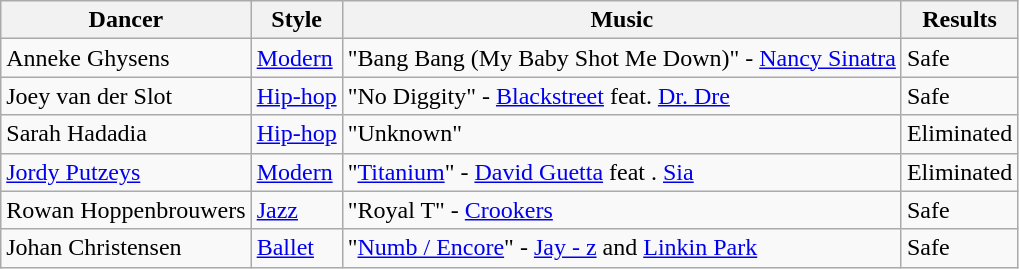<table Class =" wikitable">
<tr>
<th>Dancer</th>
<th>Style</th>
<th>Music</th>
<th>Results</th>
</tr>
<tr>
<td>Anneke Ghysens</td>
<td><a href='#'>Modern</a></td>
<td>"Bang Bang (My Baby Shot Me Down)" - <a href='#'>Nancy Sinatra</a></td>
<td>Safe</td>
</tr>
<tr>
<td>Joey van der Slot</td>
<td><a href='#'>Hip-hop</a></td>
<td>"No Diggity" - <a href='#'>Blackstreet</a> feat. <a href='#'>Dr. Dre</a></td>
<td>Safe</td>
</tr>
<tr>
<td>Sarah Hadadia</td>
<td><a href='#'>Hip-hop</a></td>
<td>"Unknown"</td>
<td>Eliminated</td>
</tr>
<tr>
<td><a href='#'>Jordy Putzeys</a></td>
<td><a href='#'>Modern</a></td>
<td>"<a href='#'>Titanium</a>" - <a href='#'>David Guetta</a> feat . <a href='#'>Sia</a></td>
<td>Eliminated</td>
</tr>
<tr>
<td>Rowan Hoppenbrouwers</td>
<td><a href='#'>Jazz</a></td>
<td>"Royal T" - <a href='#'>Crookers</a></td>
<td>Safe</td>
</tr>
<tr>
<td>Johan Christensen</td>
<td><a href='#'>Ballet</a></td>
<td>"<a href='#'>Numb / Encore</a>" - <a href='#'>Jay - z</a> and <a href='#'>Linkin Park</a></td>
<td>Safe</td>
</tr>
</table>
